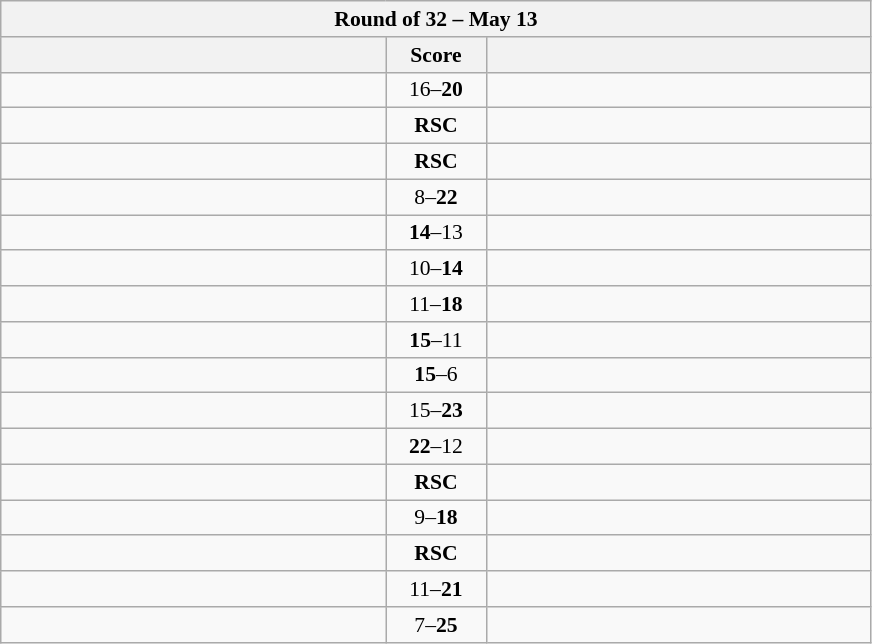<table class="wikitable" style="text-align: center; font-size:90% ">
<tr>
<th colspan=3>Round of 32 – May 13</th>
</tr>
<tr>
<th align="right" width="250"></th>
<th width="60">Score</th>
<th align="left" width="250"></th>
</tr>
<tr>
<td align=left></td>
<td align=center>16–<strong>20</strong></td>
<td align=left><strong></strong></td>
</tr>
<tr>
<td align=left><strong></strong></td>
<td align=center><strong>RSC</strong></td>
<td align=left></td>
</tr>
<tr>
<td align=left></td>
<td align=center><strong>RSC</strong></td>
<td align=left><strong></strong></td>
</tr>
<tr>
<td align=left></td>
<td align=center>8–<strong>22</strong></td>
<td align=left><strong></strong></td>
</tr>
<tr>
<td align=left><strong></strong></td>
<td align=center><strong>14</strong>–13</td>
<td align=left></td>
</tr>
<tr>
<td align=left></td>
<td align=center>10–<strong>14</strong></td>
<td align=left><strong></strong></td>
</tr>
<tr>
<td align=left></td>
<td align=center>11–<strong>18</strong></td>
<td align=left><strong></strong></td>
</tr>
<tr>
<td align=left><strong></strong></td>
<td align=center><strong>15</strong>–11</td>
<td align=left></td>
</tr>
<tr>
<td align=left><strong></strong></td>
<td align=center><strong>15</strong>–6</td>
<td align=left></td>
</tr>
<tr>
<td align=left></td>
<td align=center>15–<strong>23</strong></td>
<td align=left><strong></strong></td>
</tr>
<tr>
<td align=left><strong></strong></td>
<td align=center><strong>22</strong>–12</td>
<td align=left></td>
</tr>
<tr>
<td align=left></td>
<td align=center><strong>RSC</strong></td>
<td align=left><strong></strong></td>
</tr>
<tr>
<td align=left></td>
<td align=center>9–<strong>18</strong></td>
<td align=left><strong></strong></td>
</tr>
<tr>
<td align=left></td>
<td align=center><strong>RSC</strong></td>
<td align=left><strong></strong></td>
</tr>
<tr>
<td align=left></td>
<td align=center>11–<strong>21</strong></td>
<td align=left><strong></strong></td>
</tr>
<tr>
<td align=left></td>
<td align=center>7–<strong>25</strong></td>
<td align=left><strong></strong></td>
</tr>
</table>
